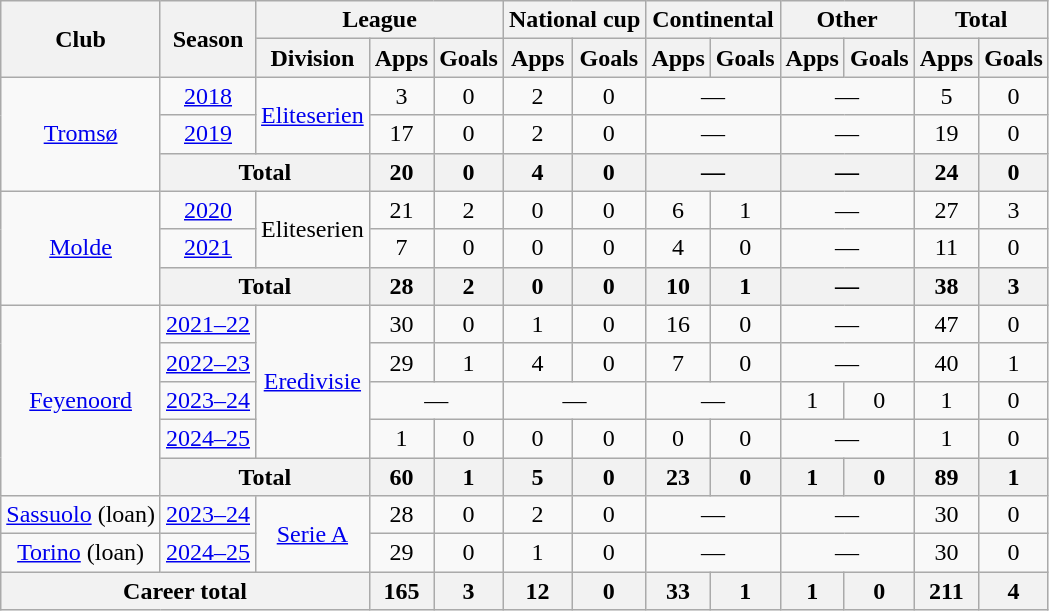<table class="wikitable" style="text-align: center">
<tr>
<th rowspan="2">Club</th>
<th rowspan="2">Season</th>
<th colspan="3">League</th>
<th colspan="2">National cup</th>
<th colspan="2">Continental</th>
<th colspan="2">Other</th>
<th colspan="2">Total</th>
</tr>
<tr>
<th>Division</th>
<th>Apps</th>
<th>Goals</th>
<th>Apps</th>
<th>Goals</th>
<th>Apps</th>
<th>Goals</th>
<th>Apps</th>
<th>Goals</th>
<th>Apps</th>
<th>Goals</th>
</tr>
<tr>
<td rowspan="3"><a href='#'>Tromsø</a></td>
<td><a href='#'>2018</a></td>
<td rowspan="2"><a href='#'>Eliteserien</a></td>
<td>3</td>
<td>0</td>
<td>2</td>
<td>0</td>
<td colspan="2">—</td>
<td colspan="2">—</td>
<td>5</td>
<td>0</td>
</tr>
<tr>
<td><a href='#'>2019</a></td>
<td>17</td>
<td>0</td>
<td>2</td>
<td>0</td>
<td colspan="2">—</td>
<td colspan="2">—</td>
<td>19</td>
<td>0</td>
</tr>
<tr>
<th colspan="2">Total</th>
<th>20</th>
<th>0</th>
<th>4</th>
<th>0</th>
<th colspan="2">—</th>
<th colspan="2">—</th>
<th>24</th>
<th>0</th>
</tr>
<tr>
<td rowspan="3"><a href='#'>Molde</a></td>
<td><a href='#'>2020</a></td>
<td rowspan="2">Eliteserien</td>
<td>21</td>
<td>2</td>
<td>0</td>
<td>0</td>
<td>6</td>
<td>1</td>
<td colspan="2">—</td>
<td>27</td>
<td>3</td>
</tr>
<tr>
<td><a href='#'>2021</a></td>
<td>7</td>
<td>0</td>
<td>0</td>
<td>0</td>
<td>4</td>
<td>0</td>
<td colspan="2">—</td>
<td>11</td>
<td>0</td>
</tr>
<tr>
<th colspan="2">Total</th>
<th>28</th>
<th>2</th>
<th>0</th>
<th>0</th>
<th>10</th>
<th>1</th>
<th colspan="2">—</th>
<th>38</th>
<th>3</th>
</tr>
<tr>
<td rowspan="5"><a href='#'>Feyenoord</a></td>
<td><a href='#'>2021–22</a></td>
<td rowspan="4"><a href='#'>Eredivisie</a></td>
<td>30</td>
<td>0</td>
<td>1</td>
<td>0</td>
<td>16</td>
<td>0</td>
<td colspan="2">—</td>
<td>47</td>
<td>0</td>
</tr>
<tr>
<td><a href='#'>2022–23</a></td>
<td>29</td>
<td>1</td>
<td>4</td>
<td>0</td>
<td>7</td>
<td>0</td>
<td colspan="2">—</td>
<td>40</td>
<td>1</td>
</tr>
<tr>
<td><a href='#'>2023–24</a></td>
<td colspan="2">—</td>
<td colspan="2">—</td>
<td colspan="2">—</td>
<td>1</td>
<td>0</td>
<td>1</td>
<td>0</td>
</tr>
<tr>
<td><a href='#'>2024–25</a></td>
<td>1</td>
<td>0</td>
<td>0</td>
<td>0</td>
<td>0</td>
<td>0</td>
<td colspan="2">—</td>
<td>1</td>
<td>0</td>
</tr>
<tr>
<th colspan="2">Total</th>
<th>60</th>
<th>1</th>
<th>5</th>
<th>0</th>
<th>23</th>
<th>0</th>
<th>1</th>
<th>0</th>
<th>89</th>
<th>1</th>
</tr>
<tr>
<td><a href='#'>Sassuolo</a> (loan)</td>
<td><a href='#'>2023–24</a></td>
<td rowspan="2"><a href='#'>Serie A</a></td>
<td>28</td>
<td>0</td>
<td>2</td>
<td>0</td>
<td colspan="2">—</td>
<td colspan="2">—</td>
<td>30</td>
<td>0</td>
</tr>
<tr>
<td><a href='#'>Torino</a> (loan)</td>
<td><a href='#'>2024–25</a></td>
<td>29</td>
<td>0</td>
<td>1</td>
<td>0</td>
<td colspan="2">—</td>
<td colspan="2">—</td>
<td>30</td>
<td>0</td>
</tr>
<tr>
<th colspan="3">Career total</th>
<th>165</th>
<th>3</th>
<th>12</th>
<th>0</th>
<th>33</th>
<th>1</th>
<th>1</th>
<th>0</th>
<th>211</th>
<th>4</th>
</tr>
</table>
